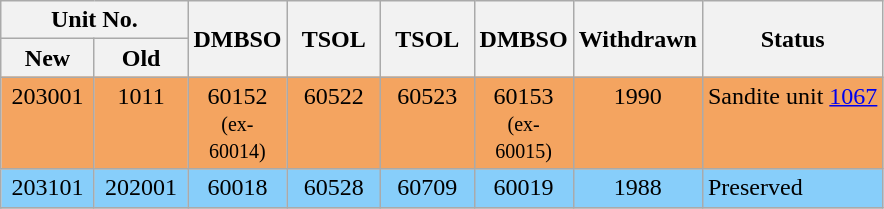<table class="wikitable">
<tr>
<th colspan=2>Unit No.</th>
<th rowspan=2 width=55>DMBSO</th>
<th rowspan=2 width=55>TSOL</th>
<th rowspan=2 width=55>TSOL <br></th>
<th rowspan=2 width=55>DMBSO</th>
<th rowspan=2>Withdrawn</th>
<th align=left rowspan=2>Status</th>
</tr>
<tr>
<th width=55>New</th>
<th width=55>Old</th>
</tr>
<tr>
<td style="background-color:#F4A460" valign="top" align=center>203001</td>
<td style="background-color:#F4A460" valign="top" align=center>1011</td>
<td style="background-color:#F4A460" valign="top" align=center>60152 <br><small>(ex-60014)</small></td>
<td style="background-color:#F4A460" valign="top" align=center>60522</td>
<td style="background-color:#F4A460" valign="top" align=center>60523</td>
<td style="background-color:#F4A460" valign="top" align=center>60153 <br><small>(ex-60015)</small></td>
<td style="background-color:#F4A460" valign="top" align=center>1990</td>
<td style="background-color:#F4A460" valign="top">Sandite unit <a href='#'>1067</a></td>
</tr>
<tr>
<td style="background-color:#87CEFA" align=center>203101</td>
<td style="background-color:#87CEFA" align=center>202001</td>
<td style="background-color:#87CEFA" align=center>60018</td>
<td style="background-color:#87CEFA" align=center>60528</td>
<td style="background-color:#87CEFA" align=center>60709</td>
<td style="background-color:#87CEFA" align=center>60019</td>
<td style="background-color:#87CEFA" align=center>1988</td>
<td style="background-color:#87CEFA">Preserved</td>
</tr>
<tr>
</tr>
</table>
